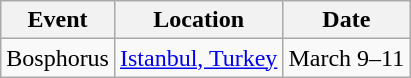<table class="wikitable mw-collapsible">
<tr>
<th>Event</th>
<th>Location</th>
<th>Date</th>
</tr>
<tr>
<td>Bosphorus</td>
<td><a href='#'>Istanbul, Turkey</a></td>
<td>March 9–11</td>
</tr>
</table>
